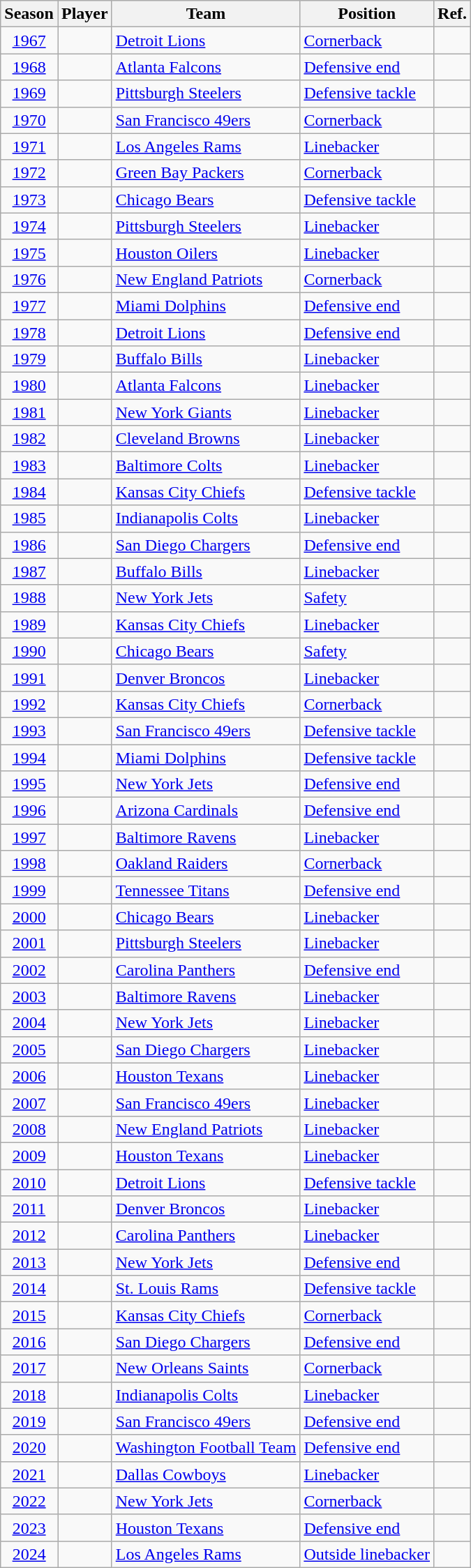<table class="wikitable sortable">
<tr>
<th>Season</th>
<th>Player</th>
<th>Team</th>
<th>Position</th>
<th>Ref.</th>
</tr>
<tr>
<td style="text-align:center"><a href='#'>1967</a></td>
<td></td>
<td><a href='#'>Detroit Lions</a></td>
<td><a href='#'>Cornerback</a></td>
<td></td>
</tr>
<tr>
<td style="text-align:center"><a href='#'>1968</a></td>
<td></td>
<td><a href='#'>Atlanta Falcons</a></td>
<td><a href='#'>Defensive end</a></td>
<td></td>
</tr>
<tr>
<td style="text-align:center"><a href='#'>1969</a></td>
<td></td>
<td><a href='#'>Pittsburgh Steelers</a></td>
<td><a href='#'>Defensive tackle</a></td>
<td></td>
</tr>
<tr>
<td style="text-align:center"><a href='#'>1970</a></td>
<td></td>
<td><a href='#'>San Francisco 49ers</a></td>
<td><a href='#'>Cornerback</a></td>
<td></td>
</tr>
<tr>
<td style="text-align:center"><a href='#'>1971</a></td>
<td></td>
<td><a href='#'>Los Angeles Rams</a></td>
<td><a href='#'>Linebacker</a></td>
<td></td>
</tr>
<tr>
<td style="text-align:center"><a href='#'>1972</a></td>
<td></td>
<td><a href='#'>Green Bay Packers</a></td>
<td><a href='#'>Cornerback</a></td>
<td></td>
</tr>
<tr>
<td style="text-align:center"><a href='#'>1973</a></td>
<td></td>
<td><a href='#'>Chicago Bears</a></td>
<td><a href='#'>Defensive tackle</a></td>
<td></td>
</tr>
<tr>
<td style="text-align:center"><a href='#'>1974</a></td>
<td></td>
<td><a href='#'>Pittsburgh Steelers</a></td>
<td><a href='#'>Linebacker</a></td>
<td></td>
</tr>
<tr>
<td style="text-align:center"><a href='#'>1975</a></td>
<td></td>
<td><a href='#'>Houston Oilers</a></td>
<td><a href='#'>Linebacker</a></td>
<td></td>
</tr>
<tr>
<td style="text-align:center"><a href='#'>1976</a></td>
<td></td>
<td><a href='#'>New England Patriots</a></td>
<td><a href='#'>Cornerback</a></td>
<td></td>
</tr>
<tr>
<td style="text-align:center"><a href='#'>1977</a></td>
<td></td>
<td><a href='#'>Miami Dolphins</a></td>
<td><a href='#'>Defensive end</a></td>
<td></td>
</tr>
<tr>
<td style="text-align:center"><a href='#'>1978</a></td>
<td></td>
<td><a href='#'>Detroit Lions</a></td>
<td><a href='#'>Defensive end</a></td>
<td></td>
</tr>
<tr>
<td style="text-align:center"><a href='#'>1979</a></td>
<td></td>
<td><a href='#'>Buffalo Bills</a></td>
<td><a href='#'>Linebacker</a></td>
<td></td>
</tr>
<tr>
<td style="text-align:center"><a href='#'>1980</a></td>
<td></td>
<td><a href='#'>Atlanta Falcons</a></td>
<td><a href='#'>Linebacker</a></td>
<td></td>
</tr>
<tr>
<td style="text-align:center"><a href='#'>1981</a></td>
<td></td>
<td><a href='#'>New York Giants</a></td>
<td><a href='#'>Linebacker</a></td>
<td></td>
</tr>
<tr>
<td style="text-align:center"><a href='#'>1982</a></td>
<td></td>
<td><a href='#'>Cleveland Browns</a></td>
<td><a href='#'>Linebacker</a></td>
<td></td>
</tr>
<tr>
<td style="text-align:center"><a href='#'>1983</a></td>
<td></td>
<td><a href='#'>Baltimore Colts</a></td>
<td><a href='#'>Linebacker</a></td>
<td></td>
</tr>
<tr>
<td style="text-align:center"><a href='#'>1984</a></td>
<td></td>
<td><a href='#'>Kansas City Chiefs</a></td>
<td><a href='#'>Defensive tackle</a></td>
<td></td>
</tr>
<tr>
<td style="text-align:center"><a href='#'>1985</a></td>
<td></td>
<td><a href='#'>Indianapolis Colts</a></td>
<td><a href='#'>Linebacker</a></td>
<td></td>
</tr>
<tr>
<td style="text-align:center"><a href='#'>1986</a></td>
<td></td>
<td><a href='#'>San Diego Chargers</a></td>
<td><a href='#'>Defensive end</a></td>
<td></td>
</tr>
<tr>
<td style="text-align:center"><a href='#'>1987</a></td>
<td></td>
<td><a href='#'>Buffalo Bills</a></td>
<td><a href='#'>Linebacker</a></td>
<td></td>
</tr>
<tr>
<td style="text-align:center"><a href='#'>1988</a></td>
<td></td>
<td><a href='#'>New York Jets</a></td>
<td><a href='#'>Safety</a></td>
<td></td>
</tr>
<tr>
<td style="text-align:center"><a href='#'>1989</a></td>
<td></td>
<td><a href='#'>Kansas City Chiefs</a></td>
<td><a href='#'>Linebacker</a></td>
<td></td>
</tr>
<tr>
<td style="text-align:center"><a href='#'>1990</a></td>
<td></td>
<td><a href='#'>Chicago Bears</a></td>
<td><a href='#'>Safety</a></td>
<td></td>
</tr>
<tr>
<td style="text-align:center"><a href='#'>1991</a></td>
<td></td>
<td><a href='#'>Denver Broncos</a></td>
<td><a href='#'>Linebacker</a></td>
<td></td>
</tr>
<tr>
<td style="text-align:center"><a href='#'>1992</a></td>
<td></td>
<td><a href='#'>Kansas City Chiefs</a></td>
<td><a href='#'>Cornerback</a></td>
<td></td>
</tr>
<tr>
<td style="text-align:center"><a href='#'>1993</a></td>
<td></td>
<td><a href='#'>San Francisco 49ers</a></td>
<td><a href='#'>Defensive tackle</a></td>
<td></td>
</tr>
<tr>
<td style="text-align:center"><a href='#'>1994</a></td>
<td></td>
<td><a href='#'>Miami Dolphins</a></td>
<td><a href='#'>Defensive tackle</a></td>
<td></td>
</tr>
<tr>
<td style="text-align:center"><a href='#'>1995</a></td>
<td></td>
<td><a href='#'>New York Jets</a></td>
<td><a href='#'>Defensive end</a></td>
<td></td>
</tr>
<tr>
<td style="text-align:center"><a href='#'>1996</a></td>
<td></td>
<td><a href='#'>Arizona Cardinals</a></td>
<td><a href='#'>Defensive end</a></td>
<td></td>
</tr>
<tr>
<td style="text-align:center"><a href='#'>1997</a></td>
<td></td>
<td><a href='#'>Baltimore Ravens</a></td>
<td><a href='#'>Linebacker</a></td>
<td></td>
</tr>
<tr>
<td style="text-align:center"><a href='#'>1998</a></td>
<td></td>
<td><a href='#'>Oakland Raiders</a></td>
<td><a href='#'>Cornerback</a></td>
<td></td>
</tr>
<tr>
<td style="text-align:center"><a href='#'>1999</a></td>
<td></td>
<td><a href='#'>Tennessee Titans</a></td>
<td><a href='#'>Defensive end</a></td>
<td></td>
</tr>
<tr>
<td style="text-align:center"><a href='#'>2000</a></td>
<td></td>
<td><a href='#'>Chicago Bears</a></td>
<td><a href='#'>Linebacker</a></td>
<td></td>
</tr>
<tr>
<td style="text-align:center"><a href='#'>2001</a></td>
<td></td>
<td><a href='#'>Pittsburgh Steelers</a></td>
<td><a href='#'>Linebacker</a></td>
<td></td>
</tr>
<tr>
<td style="text-align:center"><a href='#'>2002</a></td>
<td></td>
<td><a href='#'>Carolina Panthers</a></td>
<td><a href='#'>Defensive end</a></td>
<td></td>
</tr>
<tr>
<td style="text-align:center"><a href='#'>2003</a></td>
<td></td>
<td><a href='#'>Baltimore Ravens</a></td>
<td><a href='#'>Linebacker</a></td>
<td></td>
</tr>
<tr>
<td style="text-align:center"><a href='#'>2004</a></td>
<td></td>
<td><a href='#'>New York Jets</a></td>
<td><a href='#'>Linebacker</a></td>
<td></td>
</tr>
<tr>
<td style="text-align:center"><a href='#'>2005</a></td>
<td></td>
<td><a href='#'>San Diego Chargers</a></td>
<td><a href='#'>Linebacker</a></td>
<td></td>
</tr>
<tr>
<td style="text-align:center"><a href='#'>2006</a></td>
<td></td>
<td><a href='#'>Houston Texans</a></td>
<td><a href='#'>Linebacker</a></td>
<td></td>
</tr>
<tr>
<td style="text-align:center"><a href='#'>2007</a></td>
<td></td>
<td><a href='#'>San Francisco 49ers</a></td>
<td><a href='#'>Linebacker</a></td>
<td></td>
</tr>
<tr>
<td style="text-align:center"><a href='#'>2008</a></td>
<td></td>
<td><a href='#'>New England Patriots</a></td>
<td><a href='#'>Linebacker</a></td>
<td></td>
</tr>
<tr>
<td style="text-align:center"><a href='#'>2009</a></td>
<td></td>
<td><a href='#'>Houston Texans</a></td>
<td><a href='#'>Linebacker</a></td>
<td></td>
</tr>
<tr>
<td style="text-align:center"><a href='#'>2010</a></td>
<td></td>
<td><a href='#'>Detroit Lions</a></td>
<td><a href='#'>Defensive tackle</a></td>
<td></td>
</tr>
<tr>
<td style="text-align:center"><a href='#'>2011</a></td>
<td></td>
<td><a href='#'>Denver Broncos</a></td>
<td><a href='#'>Linebacker</a></td>
<td></td>
</tr>
<tr>
<td style="text-align:center"><a href='#'>2012</a></td>
<td></td>
<td><a href='#'>Carolina Panthers</a></td>
<td><a href='#'>Linebacker</a></td>
<td></td>
</tr>
<tr>
<td style="text-align:center"><a href='#'>2013</a></td>
<td></td>
<td><a href='#'>New York Jets</a></td>
<td><a href='#'>Defensive end</a></td>
<td></td>
</tr>
<tr>
<td style="text-align:center"><a href='#'>2014</a></td>
<td></td>
<td><a href='#'>St. Louis Rams</a></td>
<td><a href='#'>Defensive tackle</a></td>
<td></td>
</tr>
<tr>
<td style="text-align:center"><a href='#'>2015</a></td>
<td></td>
<td><a href='#'>Kansas City Chiefs</a></td>
<td><a href='#'>Cornerback</a></td>
<td></td>
</tr>
<tr>
<td style="text-align:center"><a href='#'>2016</a></td>
<td></td>
<td><a href='#'>San Diego Chargers</a></td>
<td><a href='#'>Defensive end</a></td>
<td></td>
</tr>
<tr>
<td style="text-align:center"><a href='#'>2017</a></td>
<td></td>
<td><a href='#'>New Orleans Saints</a></td>
<td><a href='#'>Cornerback</a></td>
<td></td>
</tr>
<tr>
<td style="text-align:center"><a href='#'>2018</a></td>
<td></td>
<td><a href='#'>Indianapolis Colts</a></td>
<td><a href='#'>Linebacker</a></td>
<td></td>
</tr>
<tr>
<td style="text-align:center"><a href='#'>2019</a></td>
<td></td>
<td><a href='#'>San Francisco 49ers</a></td>
<td><a href='#'>Defensive end</a></td>
<td></td>
</tr>
<tr>
<td style="text-align:center"><a href='#'>2020</a></td>
<td></td>
<td><a href='#'>Washington Football Team</a></td>
<td><a href='#'>Defensive end</a></td>
<td></td>
</tr>
<tr>
<td style="text-align:center"><a href='#'>2021</a></td>
<td></td>
<td><a href='#'>Dallas Cowboys</a></td>
<td><a href='#'>Linebacker</a></td>
<td></td>
</tr>
<tr>
<td style="text-align:center"><a href='#'>2022</a></td>
<td></td>
<td><a href='#'>New York Jets</a></td>
<td><a href='#'>Cornerback</a></td>
<td></td>
</tr>
<tr>
<td style="text-align:center;"><a href='#'>2023</a></td>
<td></td>
<td><a href='#'>Houston Texans</a></td>
<td><a href='#'>Defensive end</a></td>
<td></td>
</tr>
<tr>
<td style="text-align:center;"><a href='#'>2024</a></td>
<td></td>
<td><a href='#'>Los Angeles Rams</a></td>
<td><a href='#'>Outside linebacker</a></td>
<td></td>
</tr>
</table>
